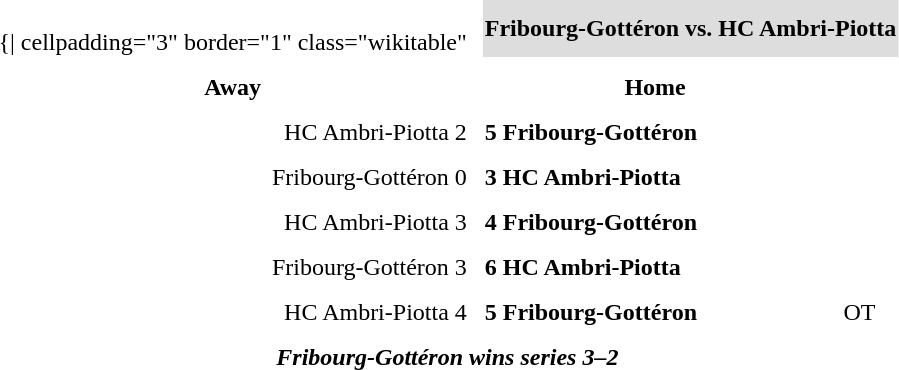<table cellspacing="10">
<tr>
<td valign="top"><br>	{| cellpadding="3" border="1"  class="wikitable"</td>
<th bgcolor="#DDDDDD" colspan="4">Fribourg-Gottéron vs. HC Ambri-Piotta</th>
</tr>
<tr>
<th>Away</th>
<th>Home</th>
</tr>
<tr>
<td align = "right">HC Ambri-Piotta 2</td>
<td><strong>5 Fribourg-Gottéron</strong></td>
<td> </td>
</tr>
<tr>
<td align = "right">Fribourg-Gottéron 0</td>
<td><strong>3 HC Ambri-Piotta</strong></td>
<td> </td>
</tr>
<tr>
<td align = "right">HC Ambri-Piotta 3</td>
<td><strong>4 Fribourg-Gottéron</strong></td>
<td> </td>
</tr>
<tr>
<td align = "right">Fribourg-Gottéron 3</td>
<td><strong>6 HC Ambri-Piotta</strong></td>
<td> </td>
</tr>
<tr>
<td align = "right">HC Ambri-Piotta 4</td>
<td><strong>5 Fribourg-Gottéron</strong></td>
<td>OT</td>
</tr>
<tr align="center">
<td colspan="4"><strong><em>Fribourg-Gottéron wins series 3–2</em></strong></td>
</tr>
</table>
